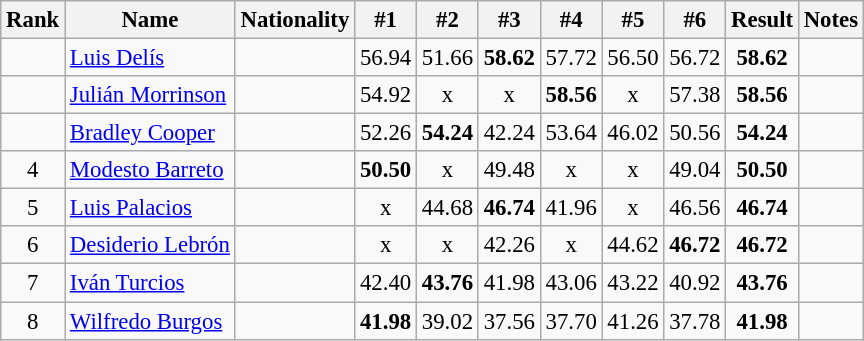<table class="wikitable sortable" style="text-align:center;font-size:95%">
<tr>
<th>Rank</th>
<th>Name</th>
<th>Nationality</th>
<th>#1</th>
<th>#2</th>
<th>#3</th>
<th>#4</th>
<th>#5</th>
<th>#6</th>
<th>Result</th>
<th>Notes</th>
</tr>
<tr>
<td></td>
<td align=left><a href='#'>Luis Delís</a></td>
<td align=left></td>
<td>56.94</td>
<td>51.66</td>
<td><strong>58.62</strong></td>
<td>57.72</td>
<td>56.50</td>
<td>56.72</td>
<td><strong>58.62</strong></td>
<td></td>
</tr>
<tr>
<td></td>
<td align=left><a href='#'>Julián Morrinson</a></td>
<td align=left></td>
<td>54.92</td>
<td>x</td>
<td>x</td>
<td><strong>58.56</strong></td>
<td>x</td>
<td>57.38</td>
<td><strong>58.56</strong></td>
<td></td>
</tr>
<tr>
<td></td>
<td align=left><a href='#'>Bradley Cooper</a></td>
<td align=left></td>
<td>52.26</td>
<td><strong>54.24</strong></td>
<td>42.24</td>
<td>53.64</td>
<td>46.02</td>
<td>50.56</td>
<td><strong>54.24 </strong></td>
<td></td>
</tr>
<tr>
<td>4</td>
<td align=left><a href='#'>Modesto Barreto</a></td>
<td align=left></td>
<td><strong>50.50</strong></td>
<td>x</td>
<td>49.48</td>
<td>x</td>
<td>x</td>
<td>49.04</td>
<td><strong>50.50</strong></td>
<td></td>
</tr>
<tr>
<td>5</td>
<td align=left><a href='#'>Luis Palacios</a></td>
<td align=left></td>
<td>x</td>
<td>44.68</td>
<td><strong>46.74</strong></td>
<td>41.96</td>
<td>x</td>
<td>46.56</td>
<td><strong>46.74</strong></td>
<td></td>
</tr>
<tr>
<td>6</td>
<td align=left><a href='#'>Desiderio Lebrón</a></td>
<td align=left></td>
<td>x</td>
<td>x</td>
<td>42.26</td>
<td>x</td>
<td>44.62</td>
<td><strong>46.72</strong></td>
<td><strong>46.72</strong></td>
<td></td>
</tr>
<tr>
<td>7</td>
<td align=left><a href='#'>Iván Turcios</a></td>
<td align=left></td>
<td>42.40</td>
<td><strong>43.76</strong></td>
<td>41.98</td>
<td>43.06</td>
<td>43.22</td>
<td>40.92</td>
<td><strong>43.76</strong></td>
<td></td>
</tr>
<tr>
<td>8</td>
<td align=left><a href='#'>Wilfredo Burgos</a></td>
<td align=left></td>
<td><strong>41.98</strong></td>
<td>39.02</td>
<td>37.56</td>
<td>37.70</td>
<td>41.26</td>
<td>37.78</td>
<td><strong>41.98</strong></td>
<td></td>
</tr>
</table>
